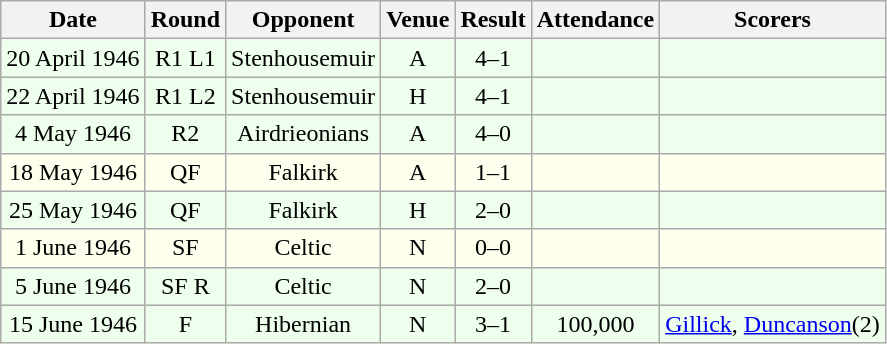<table class="wikitable sortable" style="font-size:100%; text-align:center">
<tr>
<th>Date</th>
<th>Round</th>
<th>Opponent</th>
<th>Venue</th>
<th>Result</th>
<th>Attendance</th>
<th>Scorers</th>
</tr>
<tr bgcolor = "#EEFFEE">
<td>20 April 1946</td>
<td>R1 L1</td>
<td>Stenhousemuir</td>
<td>A</td>
<td>4–1</td>
<td></td>
<td></td>
</tr>
<tr bgcolor = "#EEFFEE">
<td>22 April 1946</td>
<td>R1 L2</td>
<td>Stenhousemuir</td>
<td>H</td>
<td>4–1</td>
<td></td>
<td></td>
</tr>
<tr bgcolor = "#EEFFEE">
<td>4 May 1946</td>
<td>R2</td>
<td>Airdrieonians</td>
<td>A</td>
<td>4–0</td>
<td></td>
<td></td>
</tr>
<tr bgcolor = "#FFFFEE">
<td>18 May 1946</td>
<td>QF</td>
<td>Falkirk</td>
<td>A</td>
<td>1–1</td>
<td></td>
<td></td>
</tr>
<tr bgcolor = "#EEFFEE">
<td>25 May 1946</td>
<td>QF</td>
<td>Falkirk</td>
<td>H</td>
<td>2–0</td>
<td></td>
<td></td>
</tr>
<tr bgcolor = "#FFFFEE">
<td>1 June 1946</td>
<td>SF</td>
<td>Celtic</td>
<td>N</td>
<td>0–0</td>
<td></td>
<td></td>
</tr>
<tr bgcolor = "#EEFFEE">
<td>5 June 1946</td>
<td>SF R</td>
<td>Celtic</td>
<td>N</td>
<td>2–0</td>
<td></td>
<td></td>
</tr>
<tr bgcolor = "#EEFFEE">
<td>15 June 1946</td>
<td>F</td>
<td>Hibernian</td>
<td>N</td>
<td>3–1</td>
<td>100,000</td>
<td><a href='#'>Gillick</a>, <a href='#'>Duncanson</a>(2)</td>
</tr>
</table>
